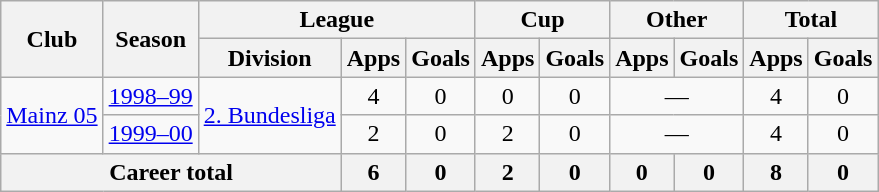<table class="wikitable" style="text-align:center">
<tr>
<th rowspan="2">Club</th>
<th rowspan="2">Season</th>
<th colspan="3">League</th>
<th colspan="2">Cup</th>
<th colspan="2">Other</th>
<th colspan="2">Total</th>
</tr>
<tr>
<th>Division</th>
<th>Apps</th>
<th>Goals</th>
<th>Apps</th>
<th>Goals</th>
<th>Apps</th>
<th>Goals</th>
<th>Apps</th>
<th>Goals</th>
</tr>
<tr>
<td rowspan="2"><a href='#'>Mainz 05</a></td>
<td><a href='#'>1998–99</a></td>
<td rowspan="2"><a href='#'>2. Bundesliga</a></td>
<td>4</td>
<td>0</td>
<td>0</td>
<td>0</td>
<td colspan="2">—</td>
<td>4</td>
<td>0</td>
</tr>
<tr>
<td><a href='#'>1999–00</a></td>
<td>2</td>
<td>0</td>
<td>2</td>
<td>0</td>
<td colspan="2">—</td>
<td>4</td>
<td>0</td>
</tr>
<tr>
<th colspan="3">Career total</th>
<th>6</th>
<th>0</th>
<th>2</th>
<th>0</th>
<th>0</th>
<th>0</th>
<th>8</th>
<th>0</th>
</tr>
</table>
